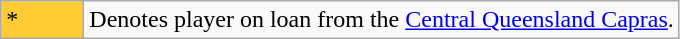<table class="wikitable">
<tr>
<td style="background:#FC3; width:3em;">*</td>
<td>Denotes player on loan from the <a href='#'>Central Queensland Capras</a>.</td>
</tr>
</table>
